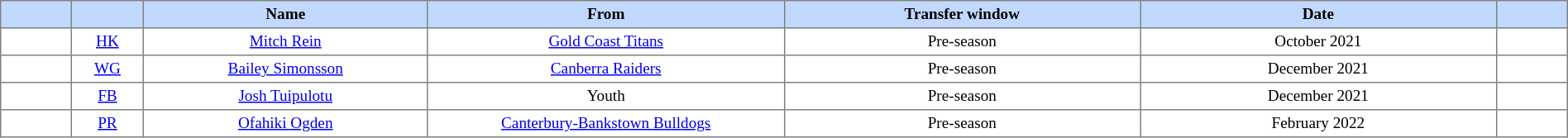<table border="1" cellpadding="3" cellspacing="0" style="border-collapse:collapse; font-size:80%; text-align:center; width:100%;">
<tr>
<th style="background:#c1d8ff; text-align:center; width:4%;"></th>
<th style="background:#c1d8ff; text-align:center; width:4%;"></th>
<th style="background:#c1d8ff; text-align:center; width:16%;">Name</th>
<th style="background:#c1d8ff; text-align:center; width:20%;">From</th>
<th style="background:#c1d8ff; text-align:center; width:20%;">Transfer window</th>
<th style="background:#c1d8ff; text-align:center; width:20%;">Date</th>
<th style="background:#c1d8ff; text-align:center; width:4%;"></th>
</tr>
<tr>
<td style="text-align:center"></td>
<td style="text-align:center"><a href='#'>HK</a></td>
<td><a href='#'>Mitch Rein</a></td>
<td> <a href='#'>Gold Coast Titans</a></td>
<td>Pre-season</td>
<td>October 2021</td>
<td></td>
</tr>
<tr>
<td style="text-align:center"></td>
<td style="text-align:center"><a href='#'>WG</a></td>
<td><a href='#'>Bailey Simonsson</a></td>
<td> <a href='#'>Canberra Raiders</a></td>
<td>Pre-season</td>
<td>December 2021</td>
<td></td>
</tr>
<tr>
<td style="text-align:center"></td>
<td style="text-align:center"><a href='#'>FB</a></td>
<td><a href='#'>Josh Tuipulotu</a></td>
<td>Youth</td>
<td>Pre-season</td>
<td>December 2021</td>
<td></td>
</tr>
<tr>
<td style="text-align:center"></td>
<td style="text-align:center"><a href='#'>PR</a></td>
<td><a href='#'>Ofahiki Ogden</a></td>
<td> <a href='#'>Canterbury-Bankstown Bulldogs</a></td>
<td>Pre-season</td>
<td>February 2022</td>
<td></td>
</tr>
</table>
